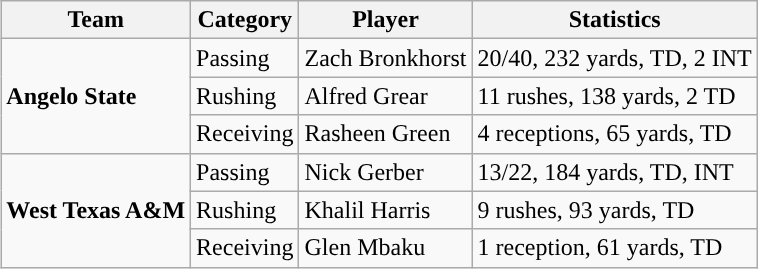<table class="wikitable" style="float: right;">
<tr>
<th>Team</th>
<th>Category</th>
<th>Player</th>
<th>Statistics</th>
</tr>
<tr>
<td rowspan=3><strong>Angelo State</strong></td>
<td>Passing</td>
<td>Zach Bronkhorst</td>
<td>20/40, 232 yards, TD, 2 INT</td>
</tr>
<tr>
<td>Rushing</td>
<td>Alfred Grear</td>
<td>11 rushes, 138 yards, 2 TD</td>
</tr>
<tr>
<td>Receiving</td>
<td>Rasheen Green</td>
<td>4 receptions, 65 yards, TD</td>
</tr>
<tr>
<td rowspan=3><strong>West Texas A&M</strong></td>
<td>Passing</td>
<td>Nick Gerber</td>
<td>13/22, 184 yards, TD, INT</td>
</tr>
<tr>
<td>Rushing</td>
<td>Khalil Harris</td>
<td>9 rushes, 93 yards, TD</td>
</tr>
<tr>
<td>Receiving</td>
<td>Glen Mbaku</td>
<td>1 reception, 61 yards, TD</td>
</tr>
</table>
